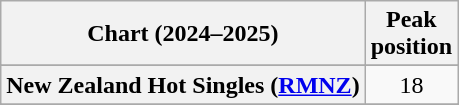<table class="wikitable sortable plainrowheaders" style="text-align:center">
<tr>
<th scope="col">Chart (2024–2025)</th>
<th scope="col">Peak<br>position</th>
</tr>
<tr>
</tr>
<tr>
<th scope="row">New Zealand Hot Singles (<a href='#'>RMNZ</a>)</th>
<td>18</td>
</tr>
<tr>
</tr>
<tr>
</tr>
<tr>
</tr>
<tr>
</tr>
<tr>
</tr>
</table>
